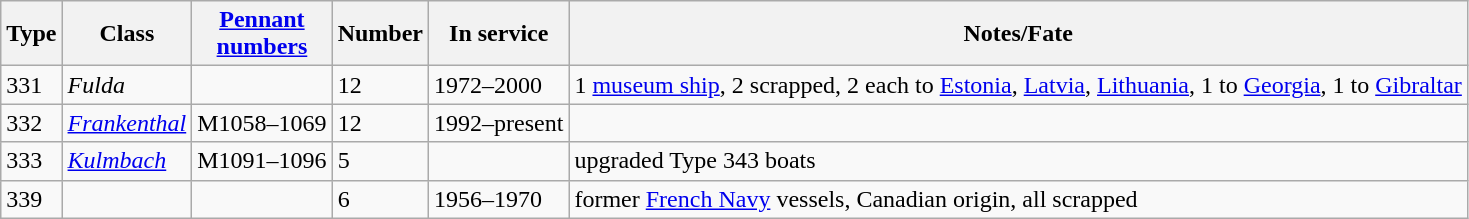<table class="wikitable">
<tr>
<th scope="col">Type</th>
<th scope="col">Class</th>
<th scope="col"><a href='#'>Pennant<br>numbers</a></th>
<th scope="col">Number</th>
<th scope="col">In service</th>
<th scope="col">Notes/Fate</th>
</tr>
<tr>
<td>331</td>
<td><em>Fulda</em></td>
<td></td>
<td>12</td>
<td>1972–2000</td>
<td>1 <a href='#'>museum ship</a>,  2 scrapped, 2 each to <a href='#'>Estonia</a>, <a href='#'>Latvia</a>, <a href='#'>Lithuania</a>, 1 to <a href='#'>Georgia</a>, 1 to <a href='#'>Gibraltar</a></td>
</tr>
<tr>
<td>332</td>
<td><a href='#'><em>Frankenthal</em></a></td>
<td>M1058–1069</td>
<td>12</td>
<td>1992–present</td>
<td></td>
</tr>
<tr>
<td>333</td>
<td><a href='#'><em>Kulmbach</em></a></td>
<td>M1091–1096</td>
<td>5</td>
<td></td>
<td>upgraded Type 343 boats</td>
</tr>
<tr>
<td>339</td>
<td></td>
<td></td>
<td>6</td>
<td>1956–1970</td>
<td>former <a href='#'>French Navy</a> vessels, Canadian origin, all scrapped</td>
</tr>
</table>
